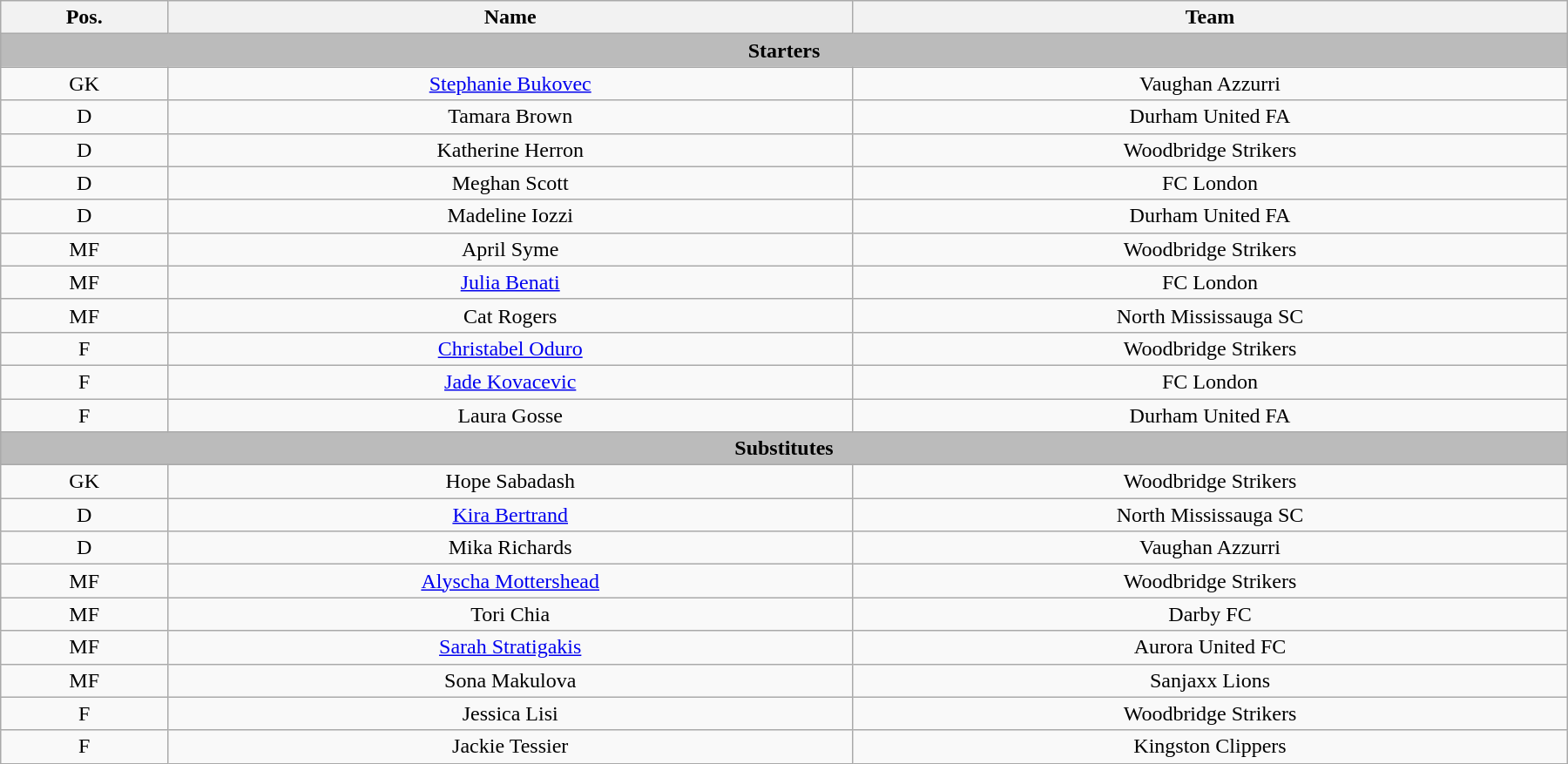<table class="wikitable mw-collapsible mw-collapsed" style="text-align: center; width: 95%; margin-left: auto; margin-right: auto">
<tr>
<th>Pos.</th>
<th>Name</th>
<th>Team</th>
</tr>
<tr>
<td colspan=3 style="background: #BBBBBB;"><strong>Starters</strong></td>
</tr>
<tr>
<td>GK</td>
<td><a href='#'>Stephanie Bukovec</a></td>
<td>Vaughan Azzurri</td>
</tr>
<tr>
<td>D</td>
<td>Tamara Brown</td>
<td>Durham United FA</td>
</tr>
<tr>
<td>D</td>
<td>Katherine Herron</td>
<td>Woodbridge Strikers</td>
</tr>
<tr>
<td>D</td>
<td>Meghan Scott</td>
<td>FC London</td>
</tr>
<tr>
<td>D</td>
<td>Madeline Iozzi</td>
<td>Durham United FA</td>
</tr>
<tr>
<td>MF</td>
<td>April Syme</td>
<td>Woodbridge Strikers</td>
</tr>
<tr>
<td>MF</td>
<td><a href='#'>Julia Benati</a></td>
<td>FC London</td>
</tr>
<tr>
<td>MF</td>
<td>Cat Rogers</td>
<td>North Mississauga SC</td>
</tr>
<tr>
<td>F</td>
<td><a href='#'>Christabel Oduro</a></td>
<td>Woodbridge Strikers</td>
</tr>
<tr>
<td>F</td>
<td><a href='#'>Jade Kovacevic</a></td>
<td>FC London</td>
</tr>
<tr>
<td>F</td>
<td>Laura Gosse</td>
<td>Durham United FA</td>
</tr>
<tr>
<td colspan=3 style="background: #BBBBBB;"><strong>Substitutes</strong></td>
</tr>
<tr>
<td>GK</td>
<td>Hope Sabadash</td>
<td>Woodbridge Strikers</td>
</tr>
<tr>
<td>D</td>
<td><a href='#'>Kira Bertrand</a></td>
<td>North Mississauga SC</td>
</tr>
<tr>
<td>D</td>
<td>Mika Richards</td>
<td>Vaughan Azzurri</td>
</tr>
<tr>
<td>MF</td>
<td><a href='#'>Alyscha Mottershead</a></td>
<td>Woodbridge Strikers</td>
</tr>
<tr>
<td>MF</td>
<td>Tori Chia</td>
<td>Darby FC</td>
</tr>
<tr>
<td>MF</td>
<td><a href='#'>Sarah Stratigakis</a></td>
<td>Aurora United FC</td>
</tr>
<tr>
<td>MF</td>
<td>Sona Makulova</td>
<td>Sanjaxx Lions</td>
</tr>
<tr>
<td>F</td>
<td>Jessica Lisi</td>
<td>Woodbridge Strikers</td>
</tr>
<tr>
<td>F</td>
<td>Jackie Tessier</td>
<td>Kingston Clippers</td>
</tr>
</table>
